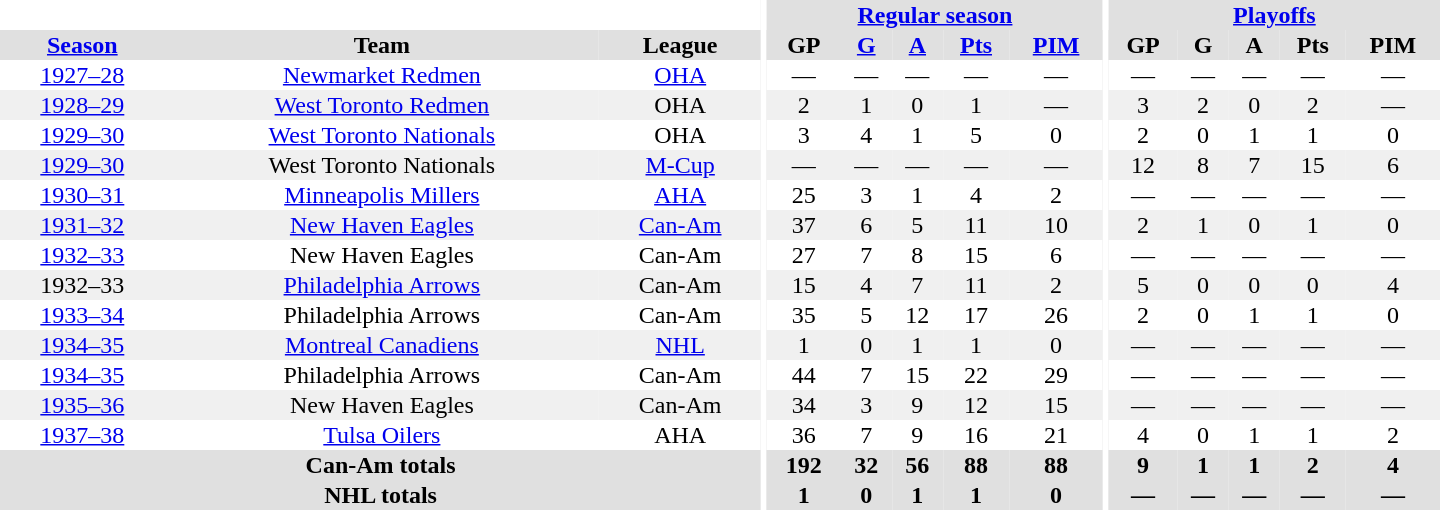<table border="0" cellpadding="1" cellspacing="0" style="text-align:center; width:60em">
<tr bgcolor="#e0e0e0">
<th colspan="3" bgcolor="#ffffff"></th>
<th rowspan="100" bgcolor="#ffffff"></th>
<th colspan="5"><a href='#'>Regular season</a></th>
<th rowspan="100" bgcolor="#ffffff"></th>
<th colspan="5"><a href='#'>Playoffs</a></th>
</tr>
<tr bgcolor="#e0e0e0">
<th><a href='#'>Season</a></th>
<th>Team</th>
<th>League</th>
<th>GP</th>
<th><a href='#'>G</a></th>
<th><a href='#'>A</a></th>
<th><a href='#'>Pts</a></th>
<th><a href='#'>PIM</a></th>
<th>GP</th>
<th>G</th>
<th>A</th>
<th>Pts</th>
<th>PIM</th>
</tr>
<tr>
<td><a href='#'>1927–28</a></td>
<td><a href='#'>Newmarket Redmen</a></td>
<td><a href='#'>OHA</a></td>
<td>—</td>
<td>—</td>
<td>—</td>
<td>—</td>
<td>—</td>
<td>—</td>
<td>—</td>
<td>—</td>
<td>—</td>
<td>—</td>
</tr>
<tr bgcolor="#f0f0f0">
<td><a href='#'>1928–29</a></td>
<td><a href='#'>West Toronto Redmen</a></td>
<td>OHA</td>
<td>2</td>
<td>1</td>
<td>0</td>
<td>1</td>
<td>—</td>
<td>3</td>
<td>2</td>
<td>0</td>
<td>2</td>
<td>—</td>
</tr>
<tr>
<td><a href='#'>1929–30</a></td>
<td><a href='#'>West Toronto Nationals</a></td>
<td>OHA</td>
<td>3</td>
<td>4</td>
<td>1</td>
<td>5</td>
<td>0</td>
<td>2</td>
<td>0</td>
<td>1</td>
<td>1</td>
<td>0</td>
</tr>
<tr bgcolor="#f0f0f0">
<td><a href='#'>1929–30</a></td>
<td>West Toronto Nationals</td>
<td><a href='#'>M-Cup</a></td>
<td>—</td>
<td>—</td>
<td>—</td>
<td>—</td>
<td>—</td>
<td>12</td>
<td>8</td>
<td>7</td>
<td>15</td>
<td>6</td>
</tr>
<tr>
<td><a href='#'>1930–31</a></td>
<td><a href='#'>Minneapolis Millers</a></td>
<td><a href='#'>AHA</a></td>
<td>25</td>
<td>3</td>
<td>1</td>
<td>4</td>
<td>2</td>
<td>—</td>
<td>—</td>
<td>—</td>
<td>—</td>
<td>—</td>
</tr>
<tr bgcolor="#f0f0f0">
<td><a href='#'>1931–32</a></td>
<td><a href='#'>New Haven Eagles</a></td>
<td><a href='#'>Can-Am</a></td>
<td>37</td>
<td>6</td>
<td>5</td>
<td>11</td>
<td>10</td>
<td>2</td>
<td>1</td>
<td>0</td>
<td>1</td>
<td>0</td>
</tr>
<tr>
<td><a href='#'>1932–33</a></td>
<td>New Haven Eagles</td>
<td>Can-Am</td>
<td>27</td>
<td>7</td>
<td>8</td>
<td>15</td>
<td>6</td>
<td>—</td>
<td>—</td>
<td>—</td>
<td>—</td>
<td>—</td>
</tr>
<tr bgcolor="#f0f0f0">
<td>1932–33</td>
<td><a href='#'>Philadelphia Arrows</a></td>
<td>Can-Am</td>
<td>15</td>
<td>4</td>
<td>7</td>
<td>11</td>
<td>2</td>
<td>5</td>
<td>0</td>
<td>0</td>
<td>0</td>
<td>4</td>
</tr>
<tr>
<td><a href='#'>1933–34</a></td>
<td>Philadelphia Arrows</td>
<td>Can-Am</td>
<td>35</td>
<td>5</td>
<td>12</td>
<td>17</td>
<td>26</td>
<td>2</td>
<td>0</td>
<td>1</td>
<td>1</td>
<td>0</td>
</tr>
<tr bgcolor="#f0f0f0">
<td><a href='#'>1934–35</a></td>
<td><a href='#'>Montreal Canadiens</a></td>
<td><a href='#'>NHL</a></td>
<td>1</td>
<td>0</td>
<td>1</td>
<td>1</td>
<td>0</td>
<td>—</td>
<td>—</td>
<td>—</td>
<td>—</td>
<td>—</td>
</tr>
<tr>
<td><a href='#'>1934–35</a></td>
<td>Philadelphia Arrows</td>
<td>Can-Am</td>
<td>44</td>
<td>7</td>
<td>15</td>
<td>22</td>
<td>29</td>
<td>—</td>
<td>—</td>
<td>—</td>
<td>—</td>
<td>—</td>
</tr>
<tr bgcolor="#f0f0f0">
<td><a href='#'>1935–36</a></td>
<td>New Haven Eagles</td>
<td>Can-Am</td>
<td>34</td>
<td>3</td>
<td>9</td>
<td>12</td>
<td>15</td>
<td>—</td>
<td>—</td>
<td>—</td>
<td>—</td>
<td>—</td>
</tr>
<tr>
<td><a href='#'>1937–38</a></td>
<td><a href='#'>Tulsa Oilers</a></td>
<td>AHA</td>
<td>36</td>
<td>7</td>
<td>9</td>
<td>16</td>
<td>21</td>
<td>4</td>
<td>0</td>
<td>1</td>
<td>1</td>
<td>2</td>
</tr>
<tr bgcolor="#e0e0e0">
<th colspan="3">Can-Am totals</th>
<th>192</th>
<th>32</th>
<th>56</th>
<th>88</th>
<th>88</th>
<th>9</th>
<th>1</th>
<th>1</th>
<th>2</th>
<th>4</th>
</tr>
<tr bgcolor="#e0e0e0">
<th colspan="3">NHL totals</th>
<th>1</th>
<th>0</th>
<th>1</th>
<th>1</th>
<th>0</th>
<th>—</th>
<th>—</th>
<th>—</th>
<th>—</th>
<th>—</th>
</tr>
</table>
